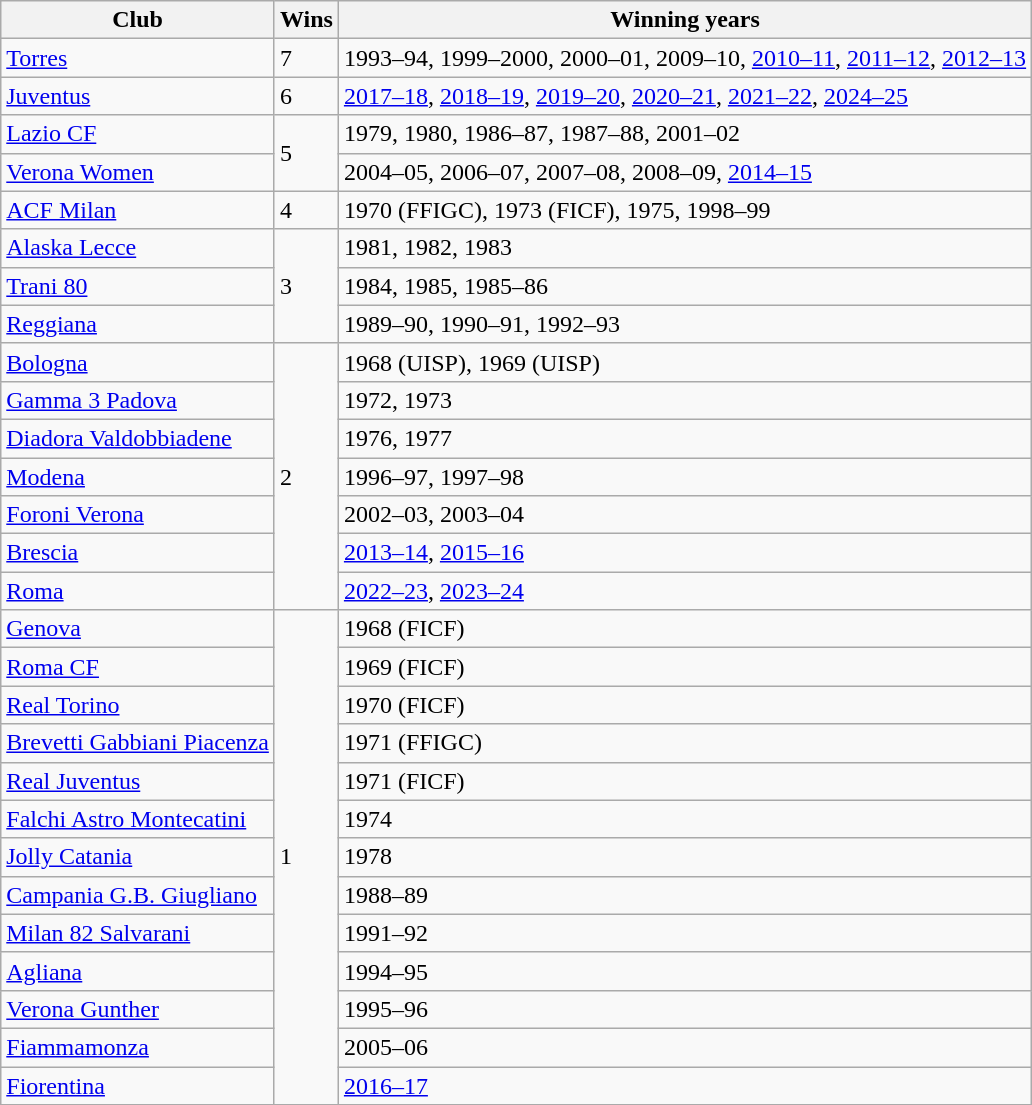<table class="wikitable">
<tr>
<th>Club</th>
<th>Wins</th>
<th>Winning years</th>
</tr>
<tr>
<td><a href='#'>Torres</a></td>
<td>7</td>
<td>1993–94, 1999–2000, 2000–01, 2009–10, <a href='#'>2010–11</a>, <a href='#'>2011–12</a>, <a href='#'>2012–13</a></td>
</tr>
<tr>
<td><a href='#'>Juventus</a></td>
<td>6</td>
<td><a href='#'>2017–18</a>, <a href='#'>2018–19</a>, <a href='#'>2019–20</a>, <a href='#'>2020–21</a>, <a href='#'>2021–22</a>, <a href='#'>2024–25</a></td>
</tr>
<tr>
<td><a href='#'>Lazio CF</a></td>
<td rowspan="2">5</td>
<td>1979, 1980, 1986–87, 1987–88, 2001–02</td>
</tr>
<tr>
<td><a href='#'>Verona Women</a></td>
<td>2004–05, 2006–07, 2007–08, 2008–09, <a href='#'>2014–15</a></td>
</tr>
<tr>
<td><a href='#'>ACF Milan</a></td>
<td rowspan="1">4</td>
<td>1970 (FFIGC), 1973 (FICF), 1975, 1998–99</td>
</tr>
<tr>
<td><a href='#'>Alaska Lecce</a></td>
<td rowspan="3">3</td>
<td>1981, 1982, 1983</td>
</tr>
<tr>
<td><a href='#'>Trani 80</a></td>
<td>1984, 1985, 1985–86</td>
</tr>
<tr>
<td><a href='#'>Reggiana</a></td>
<td>1989–90, 1990–91, 1992–93</td>
</tr>
<tr>
<td><a href='#'>Bologna</a></td>
<td rowspan="7">2</td>
<td>1968 (UISP), 1969 (UISP)</td>
</tr>
<tr>
<td><a href='#'>Gamma 3 Padova</a></td>
<td>1972, 1973</td>
</tr>
<tr>
<td><a href='#'>Diadora Valdobbiadene</a></td>
<td>1976, 1977</td>
</tr>
<tr>
<td><a href='#'>Modena</a></td>
<td>1996–97, 1997–98</td>
</tr>
<tr>
<td><a href='#'>Foroni Verona</a></td>
<td>2002–03, 2003–04</td>
</tr>
<tr>
<td><a href='#'>Brescia</a></td>
<td><a href='#'>2013–14</a>, <a href='#'>2015–16</a></td>
</tr>
<tr>
<td><a href='#'>Roma</a></td>
<td><a href='#'>2022–23</a>, <a href='#'>2023–24</a></td>
</tr>
<tr>
<td><a href='#'>Genova</a></td>
<td rowspan="13">1</td>
<td>1968 (FICF)</td>
</tr>
<tr>
<td><a href='#'>Roma CF</a></td>
<td>1969 (FICF)</td>
</tr>
<tr>
<td><a href='#'>Real Torino</a></td>
<td>1970 (FICF)</td>
</tr>
<tr>
<td><a href='#'>Brevetti Gabbiani Piacenza</a></td>
<td>1971 (FFIGC)</td>
</tr>
<tr>
<td><a href='#'>Real Juventus</a></td>
<td>1971 (FICF)</td>
</tr>
<tr>
<td><a href='#'>Falchi Astro Montecatini</a></td>
<td>1974</td>
</tr>
<tr>
<td><a href='#'>Jolly Catania</a></td>
<td>1978</td>
</tr>
<tr>
<td><a href='#'>Campania G.B. Giugliano</a></td>
<td>1988–89</td>
</tr>
<tr>
<td><a href='#'>Milan 82 Salvarani</a></td>
<td>1991–92</td>
</tr>
<tr>
<td><a href='#'>Agliana</a></td>
<td>1994–95</td>
</tr>
<tr>
<td><a href='#'>Verona Gunther</a></td>
<td>1995–96</td>
</tr>
<tr>
<td><a href='#'>Fiammamonza</a></td>
<td>2005–06</td>
</tr>
<tr>
<td><a href='#'>Fiorentina</a></td>
<td><a href='#'>2016–17</a></td>
</tr>
</table>
